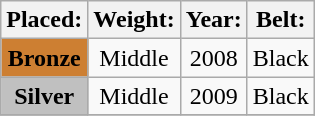<table class="wikitable" border="1" style="text-align:center;">
<tr>
<th>Placed:</th>
<th>Weight:</th>
<th>Year:</th>
<th>Belt:</th>
</tr>
<tr>
<td bgcolor=#CD7F32><span><strong>Bronze</strong></span></td>
<td>Middle</td>
<td>2008</td>
<td>Black</td>
</tr>
<tr>
<td bgcolor=#C0C0C0><span><strong>Silver</strong></span></td>
<td>Middle</td>
<td>2009</td>
<td>Black</td>
</tr>
<tr>
</tr>
</table>
